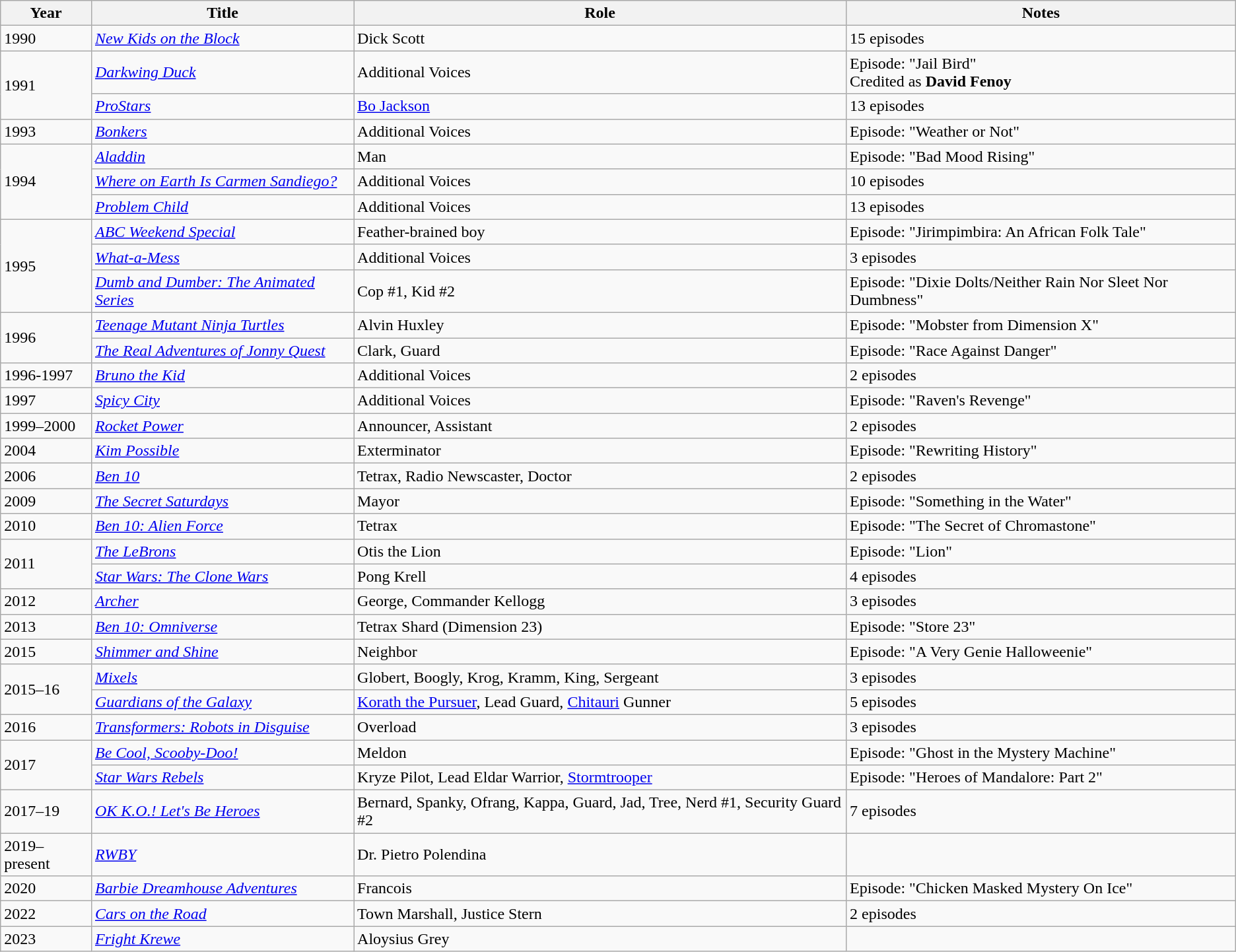<table class="wikitable sortable ">
<tr>
<th>Year</th>
<th>Title</th>
<th>Role</th>
<th>Notes</th>
</tr>
<tr>
<td>1990</td>
<td><em><a href='#'>New Kids on the Block</a></em></td>
<td>Dick Scott</td>
<td>15 episodes</td>
</tr>
<tr>
<td rowspan="2">1991</td>
<td><em><a href='#'>Darkwing Duck</a></em></td>
<td>Additional Voices</td>
<td>Episode: "Jail Bird" <br> Credited as <strong>David Fenoy</strong></td>
</tr>
<tr>
<td><em><a href='#'>ProStars</a></em></td>
<td><a href='#'>Bo Jackson</a></td>
<td>13 episodes</td>
</tr>
<tr>
<td>1993</td>
<td><em><a href='#'>Bonkers</a></em></td>
<td>Additional Voices</td>
<td>Episode: "Weather or Not"</td>
</tr>
<tr>
<td rowspan="3">1994</td>
<td><em><a href='#'>Aladdin</a></em></td>
<td>Man</td>
<td>Episode: "Bad Mood Rising"</td>
</tr>
<tr>
<td><em><a href='#'>Where on Earth Is Carmen Sandiego?</a></em></td>
<td>Additional Voices</td>
<td>10 episodes</td>
</tr>
<tr>
<td><em><a href='#'>Problem Child</a></em></td>
<td>Additional Voices</td>
<td>13 episodes</td>
</tr>
<tr>
<td rowspan="3">1995</td>
<td><em><a href='#'>ABC Weekend Special</a></em></td>
<td>Feather-brained boy</td>
<td>Episode: "Jirimpimbira: An African Folk Tale"</td>
</tr>
<tr>
<td><em><a href='#'>What-a-Mess</a></em></td>
<td>Additional Voices</td>
<td>3 episodes</td>
</tr>
<tr>
<td><em><a href='#'>Dumb and Dumber: The Animated Series</a></em></td>
<td>Cop #1, Kid #2</td>
<td>Episode: "Dixie Dolts/Neither Rain Nor Sleet Nor Dumbness"</td>
</tr>
<tr>
<td rowspan="2">1996</td>
<td><em><a href='#'>Teenage Mutant Ninja Turtles</a></em></td>
<td>Alvin Huxley</td>
<td>Episode: "Mobster from Dimension X"</td>
</tr>
<tr>
<td><em><a href='#'>The Real Adventures of Jonny Quest</a></em></td>
<td>Clark, Guard</td>
<td>Episode: "Race Against Danger"</td>
</tr>
<tr>
<td>1996-1997</td>
<td><em><a href='#'>Bruno the Kid</a></em></td>
<td>Additional Voices</td>
<td>2 episodes</td>
</tr>
<tr>
<td>1997</td>
<td><em><a href='#'>Spicy City</a></em></td>
<td>Additional Voices</td>
<td>Episode: "Raven's Revenge"</td>
</tr>
<tr>
<td>1999–2000</td>
<td><em><a href='#'>Rocket Power</a></em></td>
<td>Announcer, Assistant</td>
<td>2 episodes</td>
</tr>
<tr>
<td>2004</td>
<td><em><a href='#'>Kim Possible</a></em></td>
<td>Exterminator</td>
<td>Episode: "Rewriting History"</td>
</tr>
<tr>
<td>2006</td>
<td><em><a href='#'>Ben 10</a></em></td>
<td>Tetrax, Radio Newscaster, Doctor</td>
<td>2 episodes</td>
</tr>
<tr>
<td>2009</td>
<td><em><a href='#'>The Secret Saturdays</a></em></td>
<td>Mayor</td>
<td>Episode: "Something in the Water"</td>
</tr>
<tr>
<td>2010</td>
<td><em><a href='#'>Ben 10: Alien Force</a></em></td>
<td>Tetrax</td>
<td>Episode: "The Secret of Chromastone"</td>
</tr>
<tr>
<td rowspan="2">2011</td>
<td><em><a href='#'>The LeBrons</a></em></td>
<td>Otis the Lion</td>
<td>Episode: "Lion"</td>
</tr>
<tr>
<td><em><a href='#'>Star Wars: The Clone Wars</a></em></td>
<td>Pong Krell</td>
<td>4 episodes</td>
</tr>
<tr>
<td>2012</td>
<td><em><a href='#'>Archer</a></em></td>
<td>George, Commander Kellogg</td>
<td>3 episodes</td>
</tr>
<tr>
<td>2013</td>
<td><em><a href='#'>Ben 10: Omniverse</a></em></td>
<td>Tetrax Shard (Dimension 23)</td>
<td>Episode: "Store 23"</td>
</tr>
<tr>
<td>2015</td>
<td><em><a href='#'>Shimmer and Shine</a></em></td>
<td>Neighbor</td>
<td>Episode: "A Very Genie Halloweenie"</td>
</tr>
<tr>
<td rowspan="2">2015–16</td>
<td><em><a href='#'>Mixels</a></em></td>
<td>Globert, Boogly, Krog, Kramm, King, Sergeant</td>
<td>3 episodes</td>
</tr>
<tr>
<td><em><a href='#'>Guardians of the Galaxy</a></em></td>
<td><a href='#'>Korath the Pursuer</a>, Lead Guard, <a href='#'>Chitauri</a> Gunner</td>
<td>5 episodes</td>
</tr>
<tr>
<td>2016</td>
<td><em><a href='#'>Transformers: Robots in Disguise</a></em></td>
<td>Overload</td>
<td>3 episodes</td>
</tr>
<tr>
<td rowspan="2">2017</td>
<td><em><a href='#'>Be Cool, Scooby-Doo!</a></em></td>
<td>Meldon</td>
<td>Episode: "Ghost in the Mystery Machine"</td>
</tr>
<tr>
<td><em><a href='#'>Star Wars Rebels</a></em></td>
<td>Kryze Pilot, Lead Eldar Warrior, <a href='#'>Stormtrooper</a></td>
<td>Episode: "Heroes of Mandalore: Part 2"</td>
</tr>
<tr>
<td>2017–19</td>
<td><em><a href='#'>OK K.O.! Let's Be Heroes</a></em></td>
<td>Bernard, Spanky, Ofrang, Kappa, Guard, Jad, Tree, Nerd #1, Security Guard #2</td>
<td>7 episodes</td>
</tr>
<tr>
<td>2019–present</td>
<td><em><a href='#'>RWBY</a></em></td>
<td>Dr. Pietro Polendina</td>
<td></td>
</tr>
<tr>
<td>2020</td>
<td><em><a href='#'>Barbie Dreamhouse Adventures</a></em></td>
<td>Francois</td>
<td>Episode: "Chicken Masked Mystery On Ice"</td>
</tr>
<tr>
<td>2022</td>
<td><em><a href='#'>Cars on the Road</a></em></td>
<td>Town Marshall, Justice Stern</td>
<td>2 episodes</td>
</tr>
<tr>
<td>2023</td>
<td><em><a href='#'>Fright Krewe</a></em></td>
<td>Aloysius Grey</td>
<td></td>
</tr>
</table>
